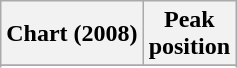<table class="wikitable plainrowheaders sortable" style="text-align:center;">
<tr>
<th scope="col">Chart (2008)</th>
<th scope="col">Peak<br>position</th>
</tr>
<tr>
</tr>
<tr>
</tr>
<tr>
</tr>
<tr>
</tr>
</table>
